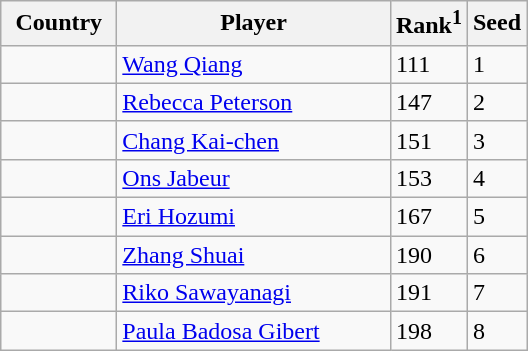<table class="sortable wikitable">
<tr>
<th width="70">Country</th>
<th width="175">Player</th>
<th>Rank<sup>1</sup></th>
<th>Seed</th>
</tr>
<tr>
<td></td>
<td><a href='#'>Wang Qiang</a></td>
<td>111</td>
<td>1</td>
</tr>
<tr>
<td></td>
<td><a href='#'>Rebecca Peterson</a></td>
<td>147</td>
<td>2</td>
</tr>
<tr>
<td></td>
<td><a href='#'>Chang Kai-chen</a></td>
<td>151</td>
<td>3</td>
</tr>
<tr>
<td></td>
<td><a href='#'>Ons Jabeur</a></td>
<td>153</td>
<td>4</td>
</tr>
<tr>
<td></td>
<td><a href='#'>Eri Hozumi</a></td>
<td>167</td>
<td>5</td>
</tr>
<tr>
<td></td>
<td><a href='#'>Zhang Shuai</a></td>
<td>190</td>
<td>6</td>
</tr>
<tr>
<td></td>
<td><a href='#'>Riko Sawayanagi</a></td>
<td>191</td>
<td>7</td>
</tr>
<tr>
<td></td>
<td><a href='#'>Paula Badosa Gibert</a></td>
<td>198</td>
<td>8</td>
</tr>
</table>
